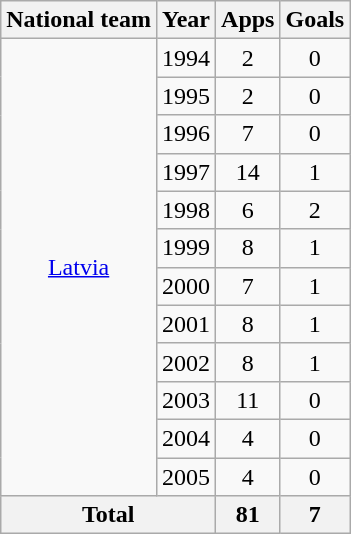<table class="wikitable" style="text-align:center">
<tr>
<th>National team</th>
<th>Year</th>
<th>Apps</th>
<th>Goals</th>
</tr>
<tr>
<td rowspan="12"><a href='#'>Latvia</a></td>
<td>1994</td>
<td>2</td>
<td>0</td>
</tr>
<tr>
<td>1995</td>
<td>2</td>
<td>0</td>
</tr>
<tr>
<td>1996</td>
<td>7</td>
<td>0</td>
</tr>
<tr>
<td>1997</td>
<td>14</td>
<td>1</td>
</tr>
<tr>
<td>1998</td>
<td>6</td>
<td>2</td>
</tr>
<tr>
<td>1999</td>
<td>8</td>
<td>1</td>
</tr>
<tr>
<td>2000</td>
<td>7</td>
<td>1</td>
</tr>
<tr>
<td>2001</td>
<td>8</td>
<td>1</td>
</tr>
<tr>
<td>2002</td>
<td>8</td>
<td>1</td>
</tr>
<tr>
<td>2003</td>
<td>11</td>
<td>0</td>
</tr>
<tr>
<td>2004</td>
<td>4</td>
<td>0</td>
</tr>
<tr>
<td>2005</td>
<td>4</td>
<td>0</td>
</tr>
<tr>
<th colspan="2">Total</th>
<th>81</th>
<th>7</th>
</tr>
</table>
